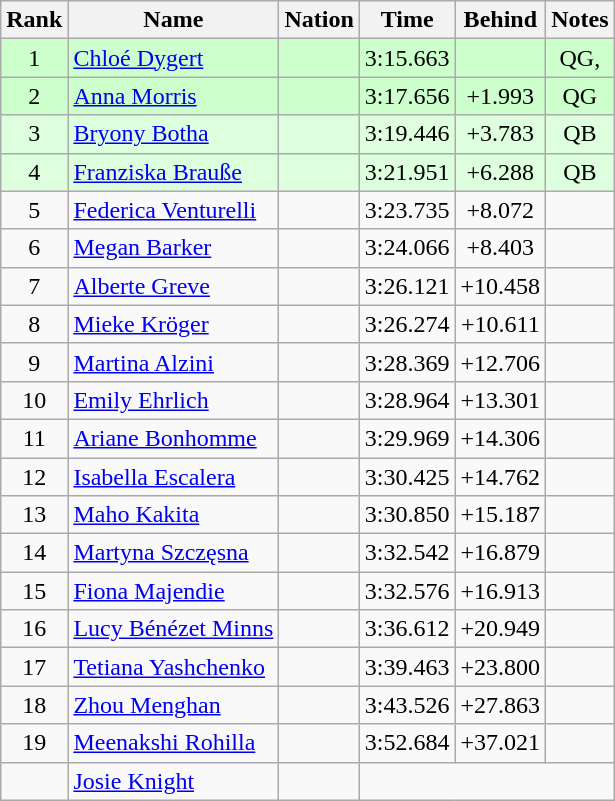<table class="wikitable sortable" style="text-align:center">
<tr>
<th>Rank</th>
<th>Name</th>
<th>Nation</th>
<th>Time</th>
<th>Behind</th>
<th>Notes</th>
</tr>
<tr bgcolor=ccffcc>
<td>1</td>
<td align=left><a href='#'>Chloé Dygert</a></td>
<td align=left></td>
<td>3:15.663</td>
<td></td>
<td>QG, </td>
</tr>
<tr bgcolor=ccffcc>
<td>2</td>
<td align=left><a href='#'>Anna Morris</a></td>
<td align=left></td>
<td>3:17.656</td>
<td>+1.993</td>
<td>QG</td>
</tr>
<tr bgcolor=ddffdd>
<td>3</td>
<td align=left><a href='#'>Bryony Botha</a></td>
<td align=left></td>
<td>3:19.446</td>
<td>+3.783</td>
<td>QB</td>
</tr>
<tr bgcolor=ddffdd>
<td>4</td>
<td align=left><a href='#'>Franziska Brauße</a></td>
<td align=left></td>
<td>3:21.951</td>
<td>+6.288</td>
<td>QB</td>
</tr>
<tr>
<td>5</td>
<td align=left><a href='#'>Federica Venturelli</a></td>
<td align=left></td>
<td>3:23.735</td>
<td>+8.072</td>
<td></td>
</tr>
<tr>
<td>6</td>
<td align=left><a href='#'>Megan Barker</a></td>
<td align=left></td>
<td>3:24.066</td>
<td>+8.403</td>
<td></td>
</tr>
<tr>
<td>7</td>
<td align=left><a href='#'>Alberte Greve</a></td>
<td align=left></td>
<td>3:26.121</td>
<td>+10.458</td>
<td></td>
</tr>
<tr>
<td>8</td>
<td align=left><a href='#'>Mieke Kröger</a></td>
<td align=left></td>
<td>3:26.274</td>
<td>+10.611</td>
<td></td>
</tr>
<tr>
<td>9</td>
<td align=left><a href='#'>Martina Alzini</a></td>
<td align=left></td>
<td>3:28.369</td>
<td>+12.706</td>
<td></td>
</tr>
<tr>
<td>10</td>
<td align=left><a href='#'>Emily Ehrlich</a></td>
<td align=left></td>
<td>3:28.964</td>
<td>+13.301</td>
<td></td>
</tr>
<tr>
<td>11</td>
<td align=left><a href='#'>Ariane Bonhomme</a></td>
<td align=left></td>
<td>3:29.969</td>
<td>+14.306</td>
<td></td>
</tr>
<tr>
<td>12</td>
<td align=left><a href='#'>Isabella Escalera</a></td>
<td align=left></td>
<td>3:30.425</td>
<td>+14.762</td>
<td></td>
</tr>
<tr>
<td>13</td>
<td align=left><a href='#'>Maho Kakita</a></td>
<td align=left></td>
<td>3:30.850</td>
<td>+15.187</td>
<td></td>
</tr>
<tr>
<td>14</td>
<td align=left><a href='#'>Martyna Szczęsna</a></td>
<td align=left></td>
<td>3:32.542</td>
<td>+16.879</td>
<td></td>
</tr>
<tr>
<td>15</td>
<td align=left><a href='#'>Fiona Majendie</a></td>
<td align=left></td>
<td>3:32.576</td>
<td>+16.913</td>
<td></td>
</tr>
<tr>
<td>16</td>
<td align=left><a href='#'>Lucy Bénézet Minns</a></td>
<td align=left></td>
<td>3:36.612</td>
<td>+20.949</td>
<td></td>
</tr>
<tr>
<td>17</td>
<td align=left><a href='#'>Tetiana Yashchenko</a></td>
<td align=left></td>
<td>3:39.463</td>
<td>+23.800</td>
<td></td>
</tr>
<tr>
<td>18</td>
<td align=left><a href='#'>Zhou Menghan</a></td>
<td align=left></td>
<td>3:43.526</td>
<td>+27.863</td>
<td></td>
</tr>
<tr>
<td>19</td>
<td align=left><a href='#'>Meenakshi Rohilla</a></td>
<td align=left></td>
<td>3:52.684</td>
<td>+37.021</td>
<td></td>
</tr>
<tr>
<td></td>
<td align=left><a href='#'>Josie Knight</a></td>
<td align=left></td>
<td colspan=3></td>
</tr>
</table>
